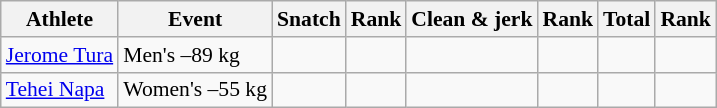<table class="wikitable" style="font-size:90%;text-align:center">
<tr>
<th>Athlete</th>
<th>Event</th>
<th>Snatch</th>
<th>Rank</th>
<th>Clean & jerk</th>
<th>Rank</th>
<th>Total</th>
<th>Rank</th>
</tr>
<tr align=center>
<td align=left><a href='#'>Jerome Tura</a></td>
<td align=left>Men's –89 kg</td>
<td></td>
<td></td>
<td></td>
<td></td>
<td></td>
<td></td>
</tr>
<tr align=center>
<td align=left><a href='#'>Tehei Napa</a></td>
<td align=left>Women's –55 kg</td>
<td></td>
<td></td>
<td></td>
<td></td>
<td></td>
<td></td>
</tr>
</table>
